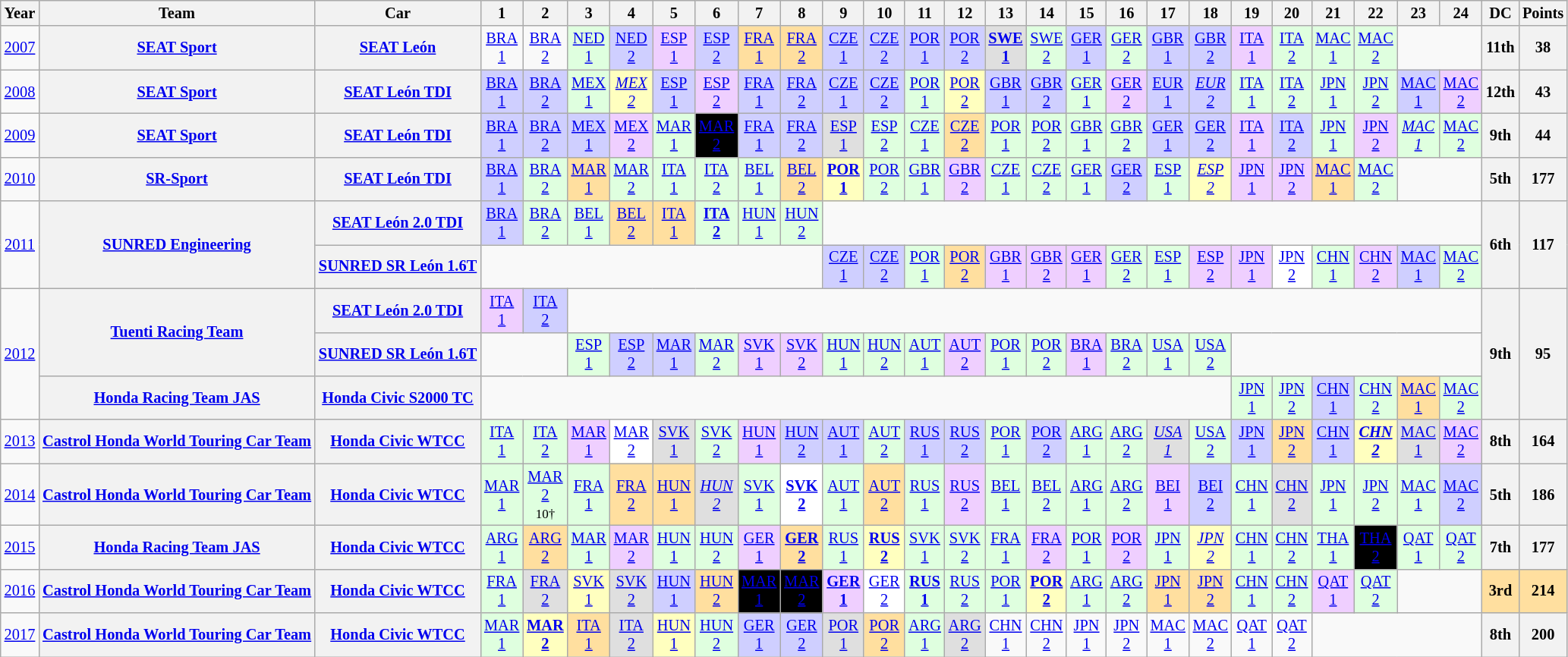<table class="wikitable" style="text-align:center; font-size:85%">
<tr>
<th>Year</th>
<th>Team</th>
<th>Car</th>
<th>1</th>
<th>2</th>
<th>3</th>
<th>4</th>
<th>5</th>
<th>6</th>
<th>7</th>
<th>8</th>
<th>9</th>
<th>10</th>
<th>11</th>
<th>12</th>
<th>13</th>
<th>14</th>
<th>15</th>
<th>16</th>
<th>17</th>
<th>18</th>
<th>19</th>
<th>20</th>
<th>21</th>
<th>22</th>
<th>23</th>
<th>24</th>
<th>DC</th>
<th>Points</th>
</tr>
<tr>
<td><a href='#'>2007</a></td>
<th nowrap><a href='#'>SEAT Sport</a></th>
<th nowrap><a href='#'>SEAT León</a></th>
<td><a href='#'>BRA<br>1</a></td>
<td><a href='#'>BRA<br>2</a></td>
<td style="background:#dfffdf;"><a href='#'>NED<br>1</a><br></td>
<td style="background:#cfcfff;"><a href='#'>NED<br>2</a><br></td>
<td style="background:#efcfff;"><a href='#'>ESP<br>1</a><br></td>
<td style="background:#cfcfff;"><a href='#'>ESP<br>2</a><br></td>
<td style="background:#ffdf9f;"><a href='#'>FRA<br>1</a><br></td>
<td style="background:#ffdf9f;"><a href='#'>FRA<br>2</a><br></td>
<td style="background:#cfcfff;"><a href='#'>CZE<br>1</a><br></td>
<td style="background:#cfcfff;"><a href='#'>CZE<br>2</a><br></td>
<td style="background:#cfcfff;"><a href='#'>POR<br>1</a><br></td>
<td style="background:#cfcfff;"><a href='#'>POR<br>2</a><br></td>
<td style="background:#dfdfdf;"><strong><a href='#'>SWE<br>1</a></strong><br></td>
<td style="background:#dfffdf;"><a href='#'>SWE<br>2</a><br></td>
<td style="background:#cfcfff;"><a href='#'>GER<br>1</a><br> </td>
<td style="background:#dfffdf;"><a href='#'>GER<br>2</a><br></td>
<td style="background:#cfcfff;"><a href='#'>GBR<br>1</a><br></td>
<td style="background:#cfcfff;"><a href='#'>GBR<br>2</a><br></td>
<td style="background:#efcfff;"><a href='#'>ITA<br>1</a><br></td>
<td style="background:#dfffdf;"><a href='#'>ITA<br>2</a><br></td>
<td style="background:#dfffdf;"><a href='#'>MAC<br>1</a><br></td>
<td style="background:#dfffdf;"><a href='#'>MAC<br>2</a><br></td>
<td colspan=2></td>
<th>11th</th>
<th>38</th>
</tr>
<tr>
<td><a href='#'>2008</a></td>
<th nowrap><a href='#'>SEAT Sport</a></th>
<th nowrap><a href='#'>SEAT León TDI</a></th>
<td style="background:#cfcfff;"><a href='#'>BRA<br>1</a><br></td>
<td style="background:#cfcfff;"><a href='#'>BRA<br>2</a><br></td>
<td style="background:#dfffdf;"><a href='#'>MEX<br>1</a><br></td>
<td style="background:#ffffbf;"><em><a href='#'>MEX<br>2</a></em><br></td>
<td style="background:#cfcfff;"><a href='#'>ESP<br>1</a><br></td>
<td style="background:#efcfff;"><a href='#'>ESP<br>2</a><br></td>
<td style="background:#cfcfff;"><a href='#'>FRA<br>1</a><br></td>
<td style="background:#cfcfff;"><a href='#'>FRA<br>2</a><br></td>
<td style="background:#cfcfff;"><a href='#'>CZE<br>1</a><br></td>
<td style="background:#cfcfff;"><a href='#'>CZE<br>2</a><br></td>
<td style="background:#dfffdf;"><a href='#'>POR<br>1</a><br></td>
<td style="background:#ffffbf;"><a href='#'>POR<br>2</a><br></td>
<td style="background:#cfcfff;"><a href='#'>GBR<br>1</a><br></td>
<td style="background:#cfcfff;"><a href='#'>GBR<br>2</a><br></td>
<td style="background:#dfffdf;"><a href='#'>GER<br>1</a><br> </td>
<td style="background:#efcfff;"><a href='#'>GER<br>2</a><br></td>
<td style="background:#cfcfff;"><a href='#'>EUR<br>1</a><br></td>
<td style="background:#cfcfff;"><em><a href='#'>EUR<br>2</a></em><br></td>
<td style="background:#dfffdf;"><a href='#'>ITA<br>1</a><br></td>
<td style="background:#dfffdf;"><a href='#'>ITA<br>2</a><br></td>
<td style="background:#dfffdf;"><a href='#'>JPN<br>1</a><br></td>
<td style="background:#dfffdf;"><a href='#'>JPN<br>2</a><br></td>
<td style="background:#cfcfff;"><a href='#'>MAC<br>1</a><br></td>
<td style="background:#efcfff;"><a href='#'>MAC<br>2</a><br></td>
<th>12th</th>
<th>43</th>
</tr>
<tr>
<td><a href='#'>2009</a></td>
<th nowrap><a href='#'>SEAT Sport</a></th>
<th nowrap><a href='#'>SEAT León TDI</a></th>
<td style="background:#cfcfff;"><a href='#'>BRA<br>1</a><br></td>
<td style="background:#cfcfff;"><a href='#'>BRA<br>2</a><br></td>
<td style="background:#cfcfff;"><a href='#'>MEX<br>1</a><br></td>
<td style="background:#efcfff;"><a href='#'>MEX<br>2</a><br></td>
<td style="background:#dfffdf;"><a href='#'>MAR<br>1</a><br></td>
<td style="background:black; color:white"><a href='#'><span>MAR<br>2</span></a><br></td>
<td style="background:#cfcfff;"><a href='#'>FRA<br>1</a><br></td>
<td style="background:#cfcfff;"><a href='#'>FRA<br>2</a><br></td>
<td style="background:#dfdfdf;"><a href='#'>ESP<br>1</a><br></td>
<td style="background:#dfffdf;"><a href='#'>ESP<br>2</a><br></td>
<td style="background:#dfffdf;"><a href='#'>CZE<br>1</a><br></td>
<td style="background:#ffdf9f;"><a href='#'>CZE<br>2</a><br></td>
<td style="background:#dfffdf;"><a href='#'>POR<br>1</a><br></td>
<td style="background:#dfffdf;"><a href='#'>POR<br>2</a><br></td>
<td style="background:#dfffdf;"><a href='#'>GBR<br>1</a><br></td>
<td style="background:#dfffdf;"><a href='#'>GBR<br>2</a><br></td>
<td style="background:#cfcfff;"><a href='#'>GER<br>1</a><br> </td>
<td style="background:#cfcfff;"><a href='#'>GER<br>2</a><br></td>
<td style="background:#efcfff;"><a href='#'>ITA<br>1</a><br></td>
<td style="background:#cfcfff;"><a href='#'>ITA<br>2</a><br></td>
<td style="background:#dfffdf;"><a href='#'>JPN<br>1</a><br></td>
<td style="background:#efcfff;"><a href='#'>JPN<br>2</a><br></td>
<td style="background:#dfffdf;"><em><a href='#'>MAC<br>1</a></em><br></td>
<td style="background:#dfffdf;"><a href='#'>MAC<br>2</a><br></td>
<th>9th</th>
<th>44</th>
</tr>
<tr>
<td><a href='#'>2010</a></td>
<th nowrap><a href='#'>SR-Sport</a></th>
<th nowrap><a href='#'>SEAT León TDI</a></th>
<td style="background:#cfcfff;"><a href='#'>BRA<br>1</a><br></td>
<td style="background:#dfffdf;"><a href='#'>BRA<br>2</a><br></td>
<td style="background:#ffdf9f;"><a href='#'>MAR<br>1</a><br></td>
<td style="background:#dfffdf;"><a href='#'>MAR<br>2</a><br></td>
<td style="background:#dfffdf;"><a href='#'>ITA<br>1</a><br></td>
<td style="background:#dfffdf;"><a href='#'>ITA<br>2</a><br></td>
<td style="background:#dfffdf;"><a href='#'>BEL<br>1</a><br></td>
<td style="background:#ffdf9f;"><a href='#'>BEL<br>2</a><br></td>
<td style="background:#ffffbf;"><strong><a href='#'>POR<br>1</a></strong><br></td>
<td style="background:#dfffdf;"><a href='#'>POR<br>2</a><br></td>
<td style="background:#dfffdf;"><a href='#'>GBR<br>1</a><br></td>
<td style="background:#efcfff;"><a href='#'>GBR<br>2</a><br></td>
<td style="background:#dfffdf;"><a href='#'>CZE<br>1</a><br></td>
<td style="background:#dfffdf;"><a href='#'>CZE<br>2</a><br></td>
<td style="background:#dfffdf;"><a href='#'>GER<br>1</a><br></td>
<td style="background:#cfcfff;"><a href='#'>GER<br>2</a><br></td>
<td style="background:#dfffdf;"><a href='#'>ESP<br>1</a><br></td>
<td style="background:#ffffbf;"><em><a href='#'>ESP<br>2</a></em><br></td>
<td style="background:#efcfff;"><a href='#'>JPN<br>1</a><br></td>
<td style="background:#efcfff;"><a href='#'>JPN<br>2</a><br></td>
<td style="background:#ffdf9f;"><a href='#'>MAC<br>1</a><br></td>
<td style="background:#dfffdf;"><a href='#'>MAC<br>2</a><br></td>
<td colspan=2></td>
<th>5th</th>
<th>177</th>
</tr>
<tr>
<td rowspan=2><a href='#'>2011</a></td>
<th rowspan=2 nowrap><a href='#'>SUNRED Engineering</a></th>
<th nowrap><a href='#'>SEAT León 2.0 TDI</a></th>
<td style="background:#cfcfff;"><a href='#'>BRA<br>1</a><br></td>
<td style="background:#dfffdf;"><a href='#'>BRA<br>2</a><br></td>
<td style="background:#dfffdf;"><a href='#'>BEL<br>1</a><br></td>
<td style="background:#ffdf9f;"><a href='#'>BEL<br>2</a><br></td>
<td style="background:#ffdf9f;"><a href='#'>ITA<br>1</a><br></td>
<td style="background:#dfffdf;"><strong><a href='#'>ITA<br>2</a></strong><br></td>
<td style="background:#dfffdf;"><a href='#'>HUN<br>1</a><br></td>
<td style="background:#dfffdf;"><a href='#'>HUN<br>2</a><br></td>
<td colspan=16></td>
<th rowspan=2>6th</th>
<th rowspan=2>117</th>
</tr>
<tr>
<th nowrap><a href='#'>SUNRED SR León 1.6T</a></th>
<td colspan=8></td>
<td style="background:#cfcfff;"><a href='#'>CZE<br>1</a><br></td>
<td style="background:#cfcfff;"><a href='#'>CZE<br>2</a><br></td>
<td style="background:#dfffdf;"><a href='#'>POR<br>1</a><br></td>
<td style="background:#ffdf9f;"><a href='#'>POR<br>2</a><br></td>
<td style="background:#efcfff;"><a href='#'>GBR<br>1</a><br></td>
<td style="background:#efcfff;"><a href='#'>GBR<br>2</a><br></td>
<td style="background:#efcfff;"><a href='#'>GER<br>1</a><br></td>
<td style="background:#dfffdf;"><a href='#'>GER<br>2</a><br></td>
<td style="background:#dfffdf;"><a href='#'>ESP<br>1</a><br></td>
<td style="background:#efcfff;"><a href='#'>ESP<br>2</a><br></td>
<td style="background:#efcfff;"><a href='#'>JPN<br>1</a><br></td>
<td style="background:#ffffff;"><a href='#'>JPN<br>2</a><br></td>
<td style="background:#dfffdf;"><a href='#'>CHN<br>1</a><br></td>
<td style="background:#efcfff;"><a href='#'>CHN<br>2</a><br></td>
<td style="background:#cfcfff;"><a href='#'>MAC<br>1</a><br></td>
<td style="background:#dfffdf;"><a href='#'>MAC<br>2</a><br></td>
</tr>
<tr>
<td rowspan=3><a href='#'>2012</a></td>
<th rowspan=2 nowrap><a href='#'>Tuenti Racing Team</a></th>
<th nowrap><a href='#'>SEAT León 2.0 TDI</a></th>
<td style="background:#EFCFFF;"><a href='#'>ITA<br>1</a><br></td>
<td style="background:#CFCFFF;"><a href='#'>ITA<br>2</a><br></td>
<td colspan=22></td>
<th rowspan=3>9th</th>
<th rowspan=3>95</th>
</tr>
<tr>
<th nowrap><a href='#'>SUNRED SR León 1.6T</a></th>
<td colspan=2></td>
<td style="background:#DFFFDF;"><a href='#'>ESP<br>1</a><br></td>
<td style="background:#CFCFFF;"><a href='#'>ESP<br>2</a><br></td>
<td style="background:#CFCFFF;"><a href='#'>MAR<br>1</a><br></td>
<td style="background:#DFFFDF;"><a href='#'>MAR<br>2</a><br></td>
<td style="background:#EFCFFF;"><a href='#'>SVK<br>1</a><br></td>
<td style="background:#EFCFFF;"><a href='#'>SVK<br>2</a><br></td>
<td style="background:#DFFFDF;"><a href='#'>HUN<br>1</a><br></td>
<td style="background:#DFFFDF;"><a href='#'>HUN<br>2</a><br></td>
<td style="background:#DFFFDF;"><a href='#'>AUT<br>1</a><br></td>
<td style="background:#EFCFFF;"><a href='#'>AUT<br>2</a><br></td>
<td style="background:#DFFFDF;"><a href='#'>POR<br>1</a><br></td>
<td style="background:#DFFFDF;"><a href='#'>POR<br>2</a><br></td>
<td style="background:#EFCFFF;"><a href='#'>BRA<br>1</a><br></td>
<td style="background:#DFFFDF;"><a href='#'>BRA<br>2</a><br></td>
<td style="background:#DFFFDF;"><a href='#'>USA<br>1</a><br></td>
<td style="background:#DFFFDF;"><a href='#'>USA<br>2</a><br></td>
<td colspan=6></td>
</tr>
<tr>
<th nowrap><a href='#'>Honda Racing Team JAS</a></th>
<th nowrap><a href='#'>Honda Civic S2000 TC</a></th>
<td colspan=18></td>
<td style="background:#DFFFDF;"><a href='#'>JPN<br>1</a><br></td>
<td style="background:#DFFFDF;"><a href='#'>JPN<br>2</a><br></td>
<td style="background:#CFCFFF;"><a href='#'>CHN<br>1</a><br></td>
<td style="background:#DFFFDF;"><a href='#'>CHN<br>2</a><br></td>
<td style="background:#ffdf9f;"><a href='#'>MAC<br>1</a><br></td>
<td style="background:#DFFFDF;"><a href='#'>MAC<br>2</a><br></td>
</tr>
<tr>
<td><a href='#'>2013</a></td>
<th nowrap><a href='#'>Castrol Honda World Touring Car Team</a></th>
<th nowrap><a href='#'>Honda Civic WTCC</a></th>
<td style="background:#dfffdf;"><a href='#'>ITA<br>1</a><br></td>
<td style="background:#dfffdf;"><a href='#'>ITA<br>2</a><br></td>
<td style="background:#EFCFFF;"><a href='#'>MAR<br>1</a><br></td>
<td style="background:#FFFFFF;"><a href='#'>MAR<br>2</a><br></td>
<td style="background:#dfdfdf;"><a href='#'>SVK<br>1</a><br></td>
<td style="background:#dfffdf;"><a href='#'>SVK<br>2</a><br></td>
<td style="background:#efcfff;"><a href='#'>HUN<br>1</a><br></td>
<td style="background:#cfcfff;"><a href='#'>HUN<br>2</a><br></td>
<td style="background:#cfcfff;"><a href='#'>AUT<br>1</a><br></td>
<td style="background:#dfffdf;"><a href='#'>AUT<br>2</a><br></td>
<td style="background:#cfcfff;"><a href='#'>RUS<br>1</a><br></td>
<td style="background:#cfcfff;"><a href='#'>RUS<br>2</a><br></td>
<td style="background:#dfffdf;"><a href='#'>POR<br>1</a><br></td>
<td style="background:#cfcfff;"><a href='#'>POR<br>2</a><br></td>
<td style="background:#dfffdf;"><a href='#'>ARG<br>1</a><br></td>
<td style="background:#dfffdf;"><a href='#'>ARG<br>2</a><br></td>
<td style="background:#dfdfdf;"><em><a href='#'>USA<br>1</a></em><br></td>
<td style="background:#dfffdf;"><a href='#'>USA<br>2</a><br></td>
<td style="background:#cfcfff;"><a href='#'>JPN<br>1</a><br></td>
<td style="background:#ffdf9f;"><a href='#'>JPN<br>2</a><br></td>
<td style="background:#cfcfff;"><a href='#'>CHN<br>1</a><br></td>
<td style="background:#ffffbf;"><strong><em><a href='#'>CHN<br>2</a></em></strong><br></td>
<td style="background:#dfdfdf;"><a href='#'>MAC<br>1</a><br></td>
<td style="background:#EFCFFF;"><a href='#'>MAC<br>2</a><br></td>
<th>8th</th>
<th>164</th>
</tr>
<tr>
<td><a href='#'>2014</a></td>
<th nowrap><a href='#'>Castrol Honda World Touring Car Team</a></th>
<th nowrap><a href='#'>Honda Civic WTCC</a></th>
<td style="background:#DFFFDF;"><a href='#'>MAR<br>1</a><br></td>
<td style="background:#DFFFDF;"><a href='#'>MAR<br>2</a><br><small>10†</small></td>
<td style="background:#DFFFDF;"><a href='#'>FRA<br>1</a><br></td>
<td style="background:#FFDF9F;"><a href='#'>FRA<br>2</a><br></td>
<td style="background:#FFDF9F;"><a href='#'>HUN<br>1</a><br></td>
<td style="background:#DFDFDF;"><em><a href='#'>HUN<br>2</a></em><br></td>
<td style="background:#DFFFDF;"><a href='#'>SVK<br>1</a><br></td>
<td style="background:#FFFFFF;"><strong><a href='#'>SVK<br>2</a></strong><br></td>
<td style="background:#DFFFDF;"><a href='#'>AUT<br>1</a><br></td>
<td style="background:#FFDF9F;"><a href='#'>AUT<br>2</a><br></td>
<td style="background:#DFFFDF;"><a href='#'>RUS<br>1</a><br></td>
<td style="background:#EFCFFF;"><a href='#'>RUS<br>2</a><br></td>
<td style="background:#DFFFDF;"><a href='#'>BEL<br>1</a><br></td>
<td style="background:#DFFFDF;"><a href='#'>BEL<br>2</a><br></td>
<td style="background:#DFFFDF;"><a href='#'>ARG<br>1</a><br></td>
<td style="background:#DFFFDF;"><a href='#'>ARG<br>2</a><br></td>
<td style="background:#EFCFFF;"><a href='#'>BEI<br>1</a><br></td>
<td style="background:#CFCFFF;"><a href='#'>BEI<br>2</a><br></td>
<td style="background:#DFFFDF;"><a href='#'>CHN<br>1</a><br></td>
<td style="background:#DFDFDF;"><a href='#'>CHN<br>2</a><br></td>
<td style="background:#DFFFDF;"><a href='#'>JPN<br>1</a><br></td>
<td style="background:#DFFFDF;"><a href='#'>JPN<br>2</a><br></td>
<td style="background:#DFFFDF;"><a href='#'>MAC<br>1</a><br></td>
<td style="background:#CFCFFF;"><a href='#'>MAC<br>2</a><br></td>
<th>5th</th>
<th>186</th>
</tr>
<tr>
<td><a href='#'>2015</a></td>
<th nowrap><a href='#'>Honda Racing Team JAS</a></th>
<th nowrap><a href='#'>Honda Civic WTCC</a></th>
<td style="background:#DFFFDF;"><a href='#'>ARG<br>1</a><br></td>
<td style="background:#FFDF9F;"><a href='#'>ARG<br>2</a><br></td>
<td style="background:#DFFFDF;"><a href='#'>MAR<br>1</a><br></td>
<td style="background:#EFCFFF;"><a href='#'>MAR<br>2</a><br></td>
<td style="background:#DFFFDF;"><a href='#'>HUN<br>1</a><br></td>
<td style="background:#DFFFDF;"><a href='#'>HUN<br>2</a><br></td>
<td style="background:#EFCFFF;"><a href='#'>GER<br>1</a><br></td>
<td style="background:#FFDF9F;"><strong><a href='#'>GER<br>2</a></strong><br></td>
<td style="background:#DFFFDF;"><a href='#'>RUS<br>1</a><br></td>
<td style="background:#FFFFBF;"><strong><a href='#'>RUS<br>2</a></strong><br></td>
<td style="background:#DFFFDF;"><a href='#'>SVK<br>1</a><br></td>
<td style="background:#DFFFDF;"><a href='#'>SVK<br>2</a><br></td>
<td style="background:#DFFFDF;"><a href='#'>FRA<br>1</a><br></td>
<td style="background:#EFCFFF;"><a href='#'>FRA<br>2</a><br></td>
<td style="background:#DFFFDF;"><a href='#'>POR<br>1</a><br></td>
<td style="background:#EFCFFF;"><a href='#'>POR<br>2</a><br></td>
<td style="background:#DFFFDF;"><a href='#'>JPN<br>1</a><br></td>
<td style="background:#FFFFBF;"><em><a href='#'>JPN<br>2</a></em><br></td>
<td style="background:#DFFFDF;"><a href='#'>CHN<br>1</a><br></td>
<td style="background:#DFFFDF;"><a href='#'>CHN<br>2</a><br></td>
<td style="background:#DFFFDF;"><a href='#'>THA<br>1</a><br></td>
<td style="background:black; color:white"><a href='#'><span>THA<br>2</span></a><br></td>
<td style="background:#DFFFDF;"><a href='#'>QAT<br>1</a><br></td>
<td style="background:#DFFFDF;"><a href='#'>QAT<br>2</a><br></td>
<th>7th</th>
<th>177</th>
</tr>
<tr>
<td><a href='#'>2016</a></td>
<th nowrap><a href='#'>Castrol Honda World Touring Car Team</a></th>
<th nowrap><a href='#'>Honda Civic WTCC</a></th>
<td style="background:#DFFFDF;"><a href='#'>FRA<br>1</a><br></td>
<td style="background:#DFDFDF;"><a href='#'>FRA<br>2</a><br></td>
<td style="background:#FFFFBF;"><a href='#'>SVK<br>1</a><br></td>
<td style="background:#DFDFDF;"><a href='#'>SVK<br>2</a><br></td>
<td style="background:#CFCFFF;"><a href='#'>HUN<br>1</a><br></td>
<td style="background:#FFDF9F;"><a href='#'>HUN<br>2</a><br></td>
<td style="background:black; color:white"><a href='#'><span>MAR<br>1</span></a><br></td>
<td style="background:black; color:white"><a href='#'><span>MAR<br>2</span></a><br></td>
<td style="background:#EFCFFF;"><strong><a href='#'>GER<br>1</a></strong><br></td>
<td style="background:#FFFFFF;"><a href='#'>GER<br>2</a><br></td>
<td style="background:#DFFFDF;"><strong><a href='#'>RUS<br>1</a></strong><br></td>
<td style="background:#DFFFDF;"><a href='#'>RUS<br>2</a><br></td>
<td style="background:#DFFFDF;"><a href='#'>POR<br>1</a><br></td>
<td style="background:#FFFFBF;"><strong><a href='#'>POR<br>2</a></strong><br></td>
<td style="background:#DFFFDF;"><a href='#'>ARG<br>1</a><br></td>
<td style="background:#DFFFDF;"><a href='#'>ARG<br>2</a><br></td>
<td style="background:#FFDF9F;"><a href='#'>JPN<br>1</a><br></td>
<td style="background:#FFDF9F;"><a href='#'>JPN<br>2</a><br></td>
<td style="background:#DFFFDF;"><a href='#'>CHN<br>1</a><br></td>
<td style="background:#DFFFDF;"><a href='#'>CHN<br>2</a><br></td>
<td style="background:#EFCFFF;"><a href='#'>QAT<br>1</a><br></td>
<td style="background:#DFFFDF;"><a href='#'>QAT<br>2</a><br></td>
<td colspan=2></td>
<th style="background:#FFDF9F;">3rd</th>
<th style="background:#FFDF9F;">214</th>
</tr>
<tr>
<td><a href='#'>2017</a></td>
<th nowrap><a href='#'>Castrol Honda World Touring Car Team</a></th>
<th nowrap><a href='#'>Honda Civic WTCC</a></th>
<td style="background:#DFFFDF;"><a href='#'>MAR<br>1</a><br></td>
<td style="background:#FFFFBF;"><strong><a href='#'>MAR<br>2</a></strong><br></td>
<td style="background:#FFDF9F;"><a href='#'>ITA<br>1</a><br></td>
<td style="background:#DFDFDF;"><a href='#'>ITA<br>2</a><br></td>
<td style="background:#FFFFBF;"><a href='#'>HUN<br>1</a><br></td>
<td style="background:#DFFFDF;"><a href='#'>HUN<br>2</a><br></td>
<td style="background:#CFCFFF;"><a href='#'>GER<br>1</a><br></td>
<td style="background:#CFCFFF;"><a href='#'>GER<br>2</a><br></td>
<td style="background:#DFDFDF;"><a href='#'>POR<br>1</a><br></td>
<td style="background:#FFDF9F;"><a href='#'>POR<br>2</a><br></td>
<td style="background:#DFFFDF;"><a href='#'>ARG<br>1</a><br></td>
<td style="background:#DFDFDF;"><a href='#'>ARG<br>2</a><br></td>
<td><a href='#'>CHN<br>1</a></td>
<td><a href='#'>CHN<br>2</a></td>
<td><a href='#'>JPN<br>1</a></td>
<td><a href='#'>JPN<br>2</a></td>
<td><a href='#'>MAC<br>1</a></td>
<td><a href='#'>MAC<br>2</a></td>
<td><a href='#'>QAT<br>1</a></td>
<td><a href='#'>QAT<br>2</a></td>
<td colspan=4></td>
<th>8th</th>
<th>200</th>
</tr>
</table>
